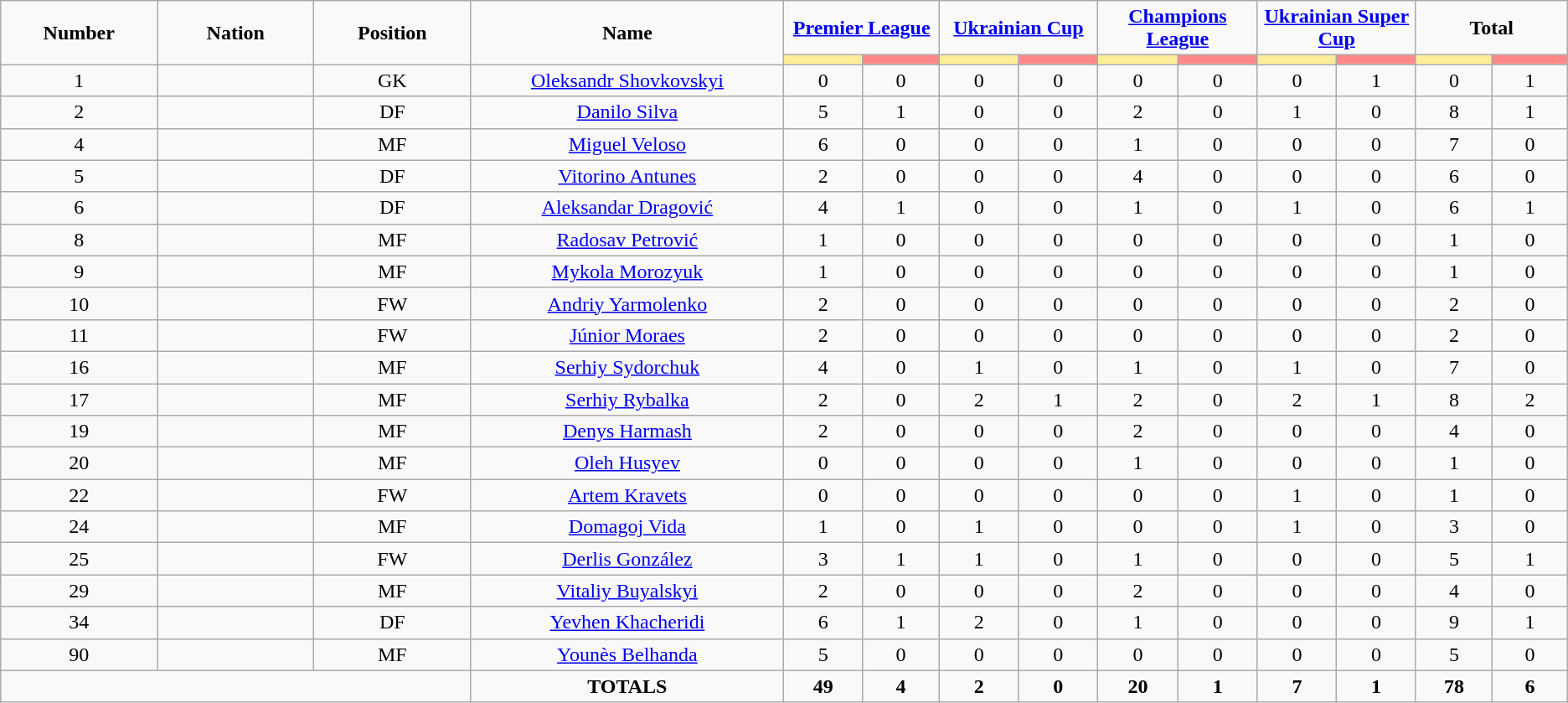<table class="wikitable" style="font-size: 100%; text-align: center;">
<tr>
<td rowspan="2" width="10%" align="center"><strong>Number</strong></td>
<td rowspan="2" width="10%" align="center"><strong>Nation</strong></td>
<td rowspan="2" width="10%" align="center"><strong>Position</strong></td>
<td rowspan="2" width="20%" align="center"><strong>Name</strong></td>
<td colspan="2" align="center"><strong><a href='#'>Premier League</a></strong></td>
<td colspan="2" align="center"><strong><a href='#'>Ukrainian Cup</a></strong></td>
<td colspan="2" align="center"><strong><a href='#'>Champions League</a></strong></td>
<td colspan="2" align="center"><strong><a href='#'>Ukrainian Super Cup</a></strong></td>
<td colspan="2" align="center"><strong>Total</strong></td>
</tr>
<tr>
<th width=60 style="background: #FFEE99"></th>
<th width=60 style="background: #FF8888"></th>
<th width=60 style="background: #FFEE99"></th>
<th width=60 style="background: #FF8888"></th>
<th width=60 style="background: #FFEE99"></th>
<th width=60 style="background: #FF8888"></th>
<th width=60 style="background: #FFEE99"></th>
<th width=60 style="background: #FF8888"></th>
<th width=60 style="background: #FFEE99"></th>
<th width=60 style="background: #FF8888"></th>
</tr>
<tr>
<td>1</td>
<td></td>
<td>GK</td>
<td><a href='#'>Oleksandr Shovkovskyi</a></td>
<td>0</td>
<td>0</td>
<td>0</td>
<td>0</td>
<td>0</td>
<td>0</td>
<td>0</td>
<td>1</td>
<td>0</td>
<td>1</td>
</tr>
<tr>
<td>2</td>
<td></td>
<td>DF</td>
<td><a href='#'>Danilo Silva</a></td>
<td>5</td>
<td>1</td>
<td>0</td>
<td>0</td>
<td>2</td>
<td>0</td>
<td>1</td>
<td>0</td>
<td>8</td>
<td>1</td>
</tr>
<tr>
<td>4</td>
<td></td>
<td>MF</td>
<td><a href='#'>Miguel Veloso</a></td>
<td>6</td>
<td>0</td>
<td>0</td>
<td>0</td>
<td>1</td>
<td>0</td>
<td>0</td>
<td>0</td>
<td>7</td>
<td>0</td>
</tr>
<tr>
<td>5</td>
<td></td>
<td>DF</td>
<td><a href='#'>Vitorino Antunes</a></td>
<td>2</td>
<td>0</td>
<td>0</td>
<td>0</td>
<td>4</td>
<td>0</td>
<td>0</td>
<td>0</td>
<td>6</td>
<td>0</td>
</tr>
<tr>
<td>6</td>
<td></td>
<td>DF</td>
<td><a href='#'>Aleksandar Dragović</a></td>
<td>4</td>
<td>1</td>
<td>0</td>
<td>0</td>
<td>1</td>
<td>0</td>
<td>1</td>
<td>0</td>
<td>6</td>
<td>1</td>
</tr>
<tr>
<td>8</td>
<td></td>
<td>MF</td>
<td><a href='#'>Radosav Petrović</a></td>
<td>1</td>
<td>0</td>
<td>0</td>
<td>0</td>
<td>0</td>
<td>0</td>
<td>0</td>
<td>0</td>
<td>1</td>
<td>0</td>
</tr>
<tr>
<td>9</td>
<td></td>
<td>MF</td>
<td><a href='#'>Mykola Morozyuk</a></td>
<td>1</td>
<td>0</td>
<td>0</td>
<td>0</td>
<td>0</td>
<td>0</td>
<td>0</td>
<td>0</td>
<td>1</td>
<td>0</td>
</tr>
<tr>
<td>10</td>
<td></td>
<td>FW</td>
<td><a href='#'>Andriy Yarmolenko</a></td>
<td>2</td>
<td>0</td>
<td>0</td>
<td>0</td>
<td>0</td>
<td>0</td>
<td>0</td>
<td>0</td>
<td>2</td>
<td>0</td>
</tr>
<tr>
<td>11</td>
<td></td>
<td>FW</td>
<td><a href='#'>Júnior Moraes</a></td>
<td>2</td>
<td>0</td>
<td>0</td>
<td>0</td>
<td>0</td>
<td>0</td>
<td>0</td>
<td>0</td>
<td>2</td>
<td>0</td>
</tr>
<tr>
<td>16</td>
<td></td>
<td>MF</td>
<td><a href='#'>Serhiy Sydorchuk</a></td>
<td>4</td>
<td>0</td>
<td>1</td>
<td>0</td>
<td>1</td>
<td>0</td>
<td>1</td>
<td>0</td>
<td>7</td>
<td>0</td>
</tr>
<tr>
<td>17</td>
<td></td>
<td>MF</td>
<td><a href='#'>Serhiy Rybalka</a></td>
<td>2</td>
<td>0</td>
<td>2</td>
<td>1</td>
<td>2</td>
<td>0</td>
<td>2</td>
<td>1</td>
<td>8</td>
<td>2</td>
</tr>
<tr>
<td>19</td>
<td></td>
<td>MF</td>
<td><a href='#'>Denys Harmash</a></td>
<td>2</td>
<td>0</td>
<td>0</td>
<td>0</td>
<td>2</td>
<td>0</td>
<td>0</td>
<td>0</td>
<td>4</td>
<td>0</td>
</tr>
<tr>
<td>20</td>
<td></td>
<td>MF</td>
<td><a href='#'>Oleh Husyev</a></td>
<td>0</td>
<td>0</td>
<td>0</td>
<td>0</td>
<td>1</td>
<td>0</td>
<td>0</td>
<td>0</td>
<td>1</td>
<td>0</td>
</tr>
<tr>
<td>22</td>
<td></td>
<td>FW</td>
<td><a href='#'>Artem Kravets</a></td>
<td>0</td>
<td>0</td>
<td>0</td>
<td>0</td>
<td>0</td>
<td>0</td>
<td>1</td>
<td>0</td>
<td>1</td>
<td>0</td>
</tr>
<tr>
<td>24</td>
<td></td>
<td>MF</td>
<td><a href='#'>Domagoj Vida</a></td>
<td>1</td>
<td>0</td>
<td>1</td>
<td>0</td>
<td>0</td>
<td>0</td>
<td>1</td>
<td>0</td>
<td>3</td>
<td>0</td>
</tr>
<tr>
<td>25</td>
<td></td>
<td>FW</td>
<td><a href='#'>Derlis González</a></td>
<td>3</td>
<td>1</td>
<td>1</td>
<td>0</td>
<td>1</td>
<td>0</td>
<td>0</td>
<td>0</td>
<td>5</td>
<td>1</td>
</tr>
<tr>
<td>29</td>
<td></td>
<td>MF</td>
<td><a href='#'>Vitaliy Buyalskyi</a></td>
<td>2</td>
<td>0</td>
<td>0</td>
<td>0</td>
<td>2</td>
<td>0</td>
<td>0</td>
<td>0</td>
<td>4</td>
<td>0</td>
</tr>
<tr>
<td>34</td>
<td></td>
<td>DF</td>
<td><a href='#'>Yevhen Khacheridi</a></td>
<td>6</td>
<td>1</td>
<td>2</td>
<td>0</td>
<td>1</td>
<td>0</td>
<td>0</td>
<td>0</td>
<td>9</td>
<td>1</td>
</tr>
<tr>
<td>90</td>
<td></td>
<td>MF</td>
<td><a href='#'>Younès Belhanda</a></td>
<td>5</td>
<td>0</td>
<td>0</td>
<td>0</td>
<td>0</td>
<td>0</td>
<td>0</td>
<td>0</td>
<td>5</td>
<td>0</td>
</tr>
<tr>
<td colspan="3"></td>
<td><strong>TOTALS</strong></td>
<td><strong>49</strong></td>
<td><strong>4</strong></td>
<td><strong>2</strong></td>
<td><strong>0</strong></td>
<td><strong>20</strong></td>
<td><strong>1</strong></td>
<td><strong>7</strong></td>
<td><strong>1</strong></td>
<td><strong>78</strong></td>
<td><strong>6</strong></td>
</tr>
</table>
